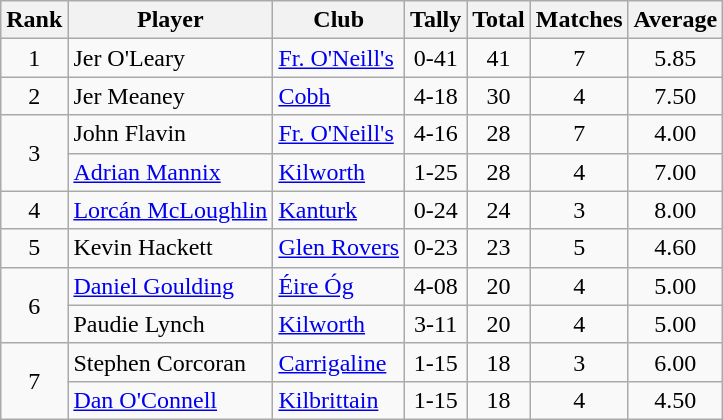<table class="wikitable">
<tr>
<th>Rank</th>
<th>Player</th>
<th>Club</th>
<th>Tally</th>
<th>Total</th>
<th>Matches</th>
<th>Average</th>
</tr>
<tr>
<td rowspan="1" style="text-align:center;">1</td>
<td>Jer O'Leary</td>
<td><a href='#'>Fr. O'Neill's</a></td>
<td align=center>0-41</td>
<td align=center>41</td>
<td align=center>7</td>
<td align=center>5.85</td>
</tr>
<tr>
<td rowspan="1" style="text-align:center;">2</td>
<td>Jer Meaney</td>
<td><a href='#'>Cobh</a></td>
<td align=center>4-18</td>
<td align=center>30</td>
<td align=center>4</td>
<td align=center>7.50</td>
</tr>
<tr>
<td rowspan="2" style="text-align:center;">3</td>
<td>John Flavin</td>
<td><a href='#'>Fr. O'Neill's</a></td>
<td align=center>4-16</td>
<td align=center>28</td>
<td align=center>7</td>
<td align=center>4.00</td>
</tr>
<tr>
<td><a href='#'>Adrian Mannix</a></td>
<td><a href='#'>Kilworth</a></td>
<td align=center>1-25</td>
<td align=center>28</td>
<td align=center>4</td>
<td align=center>7.00</td>
</tr>
<tr>
<td rowspan="1" style="text-align:center;">4</td>
<td><a href='#'>Lorcán McLoughlin</a></td>
<td><a href='#'>Kanturk</a></td>
<td align=center>0-24</td>
<td align=center>24</td>
<td align=center>3</td>
<td align=center>8.00</td>
</tr>
<tr>
<td rowspan="1" style="text-align:center;">5</td>
<td>Kevin Hackett</td>
<td><a href='#'>Glen Rovers</a></td>
<td align=center>0-23</td>
<td align=center>23</td>
<td align=center>5</td>
<td align=center>4.60</td>
</tr>
<tr>
<td rowspan="2" style="text-align:center;">6</td>
<td><a href='#'>Daniel Goulding</a></td>
<td><a href='#'>Éire Óg</a></td>
<td align=center>4-08</td>
<td align=center>20</td>
<td align=center>4</td>
<td align=center>5.00</td>
</tr>
<tr>
<td>Paudie Lynch</td>
<td><a href='#'>Kilworth</a></td>
<td align=center>3-11</td>
<td align=center>20</td>
<td align=center>4</td>
<td align=center>5.00</td>
</tr>
<tr>
<td rowspan="2" style="text-align:center;">7</td>
<td>Stephen Corcoran</td>
<td><a href='#'>Carrigaline</a></td>
<td align=center>1-15</td>
<td align=center>18</td>
<td align=center>3</td>
<td align=center>6.00</td>
</tr>
<tr>
<td><a href='#'>Dan O'Connell</a></td>
<td><a href='#'>Kilbrittain</a></td>
<td align=center>1-15</td>
<td align=center>18</td>
<td align=center>4</td>
<td align=center>4.50</td>
</tr>
</table>
